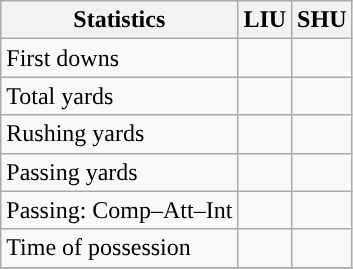<table class="wikitable" style="float: left;">
<tr>
<th>Statistics</th>
<th>LIU</th>
<th>SHU</th>
</tr>
<tr>
<td>First downs</td>
<td></td>
<td></td>
</tr>
<tr>
<td>Total yards</td>
<td></td>
<td></td>
</tr>
<tr>
<td>Rushing yards</td>
<td></td>
<td></td>
</tr>
<tr>
<td>Passing yards</td>
<td></td>
<td></td>
</tr>
<tr>
<td>Passing: Comp–Att–Int</td>
<td></td>
<td></td>
</tr>
<tr>
<td>Time of possession</td>
<td></td>
<td></td>
</tr>
<tr>
</tr>
</table>
